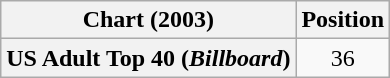<table class="wikitable plainrowheaders" style="text-align:center">
<tr>
<th scope="col">Chart (2003)</th>
<th scope="col">Position</th>
</tr>
<tr>
<th scope="row">US Adult Top 40 (<em>Billboard</em>)</th>
<td>36</td>
</tr>
</table>
